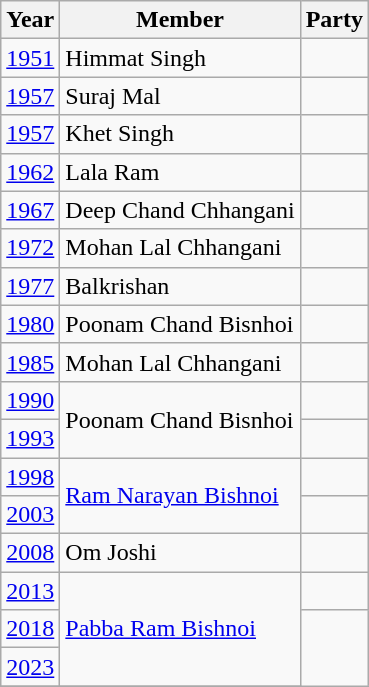<table class="wikitable sortable">
<tr>
<th>Year</th>
<th>Member</th>
<th colspan=2>Party</th>
</tr>
<tr>
<td><a href='#'>1951</a></td>
<td>Himmat Singh</td>
<td></td>
</tr>
<tr>
<td><a href='#'>1957</a></td>
<td>Suraj Mal</td>
<td></td>
</tr>
<tr>
<td><a href='#'>1957</a></td>
<td>Khet Singh</td>
</tr>
<tr>
<td><a href='#'>1962</a></td>
<td>Lala Ram</td>
<td></td>
</tr>
<tr>
<td><a href='#'>1967</a></td>
<td>Deep Chand Chhangani</td>
<td></td>
</tr>
<tr>
<td><a href='#'>1972</a></td>
<td>Mohan Lal Chhangani</td>
<td></td>
</tr>
<tr>
<td><a href='#'>1977</a></td>
<td>Balkrishan</td>
<td></td>
</tr>
<tr>
<td><a href='#'>1980</a></td>
<td>Poonam Chand Bisnhoi</td>
<td></td>
</tr>
<tr>
<td><a href='#'>1985</a></td>
<td>Mohan Lal Chhangani</td>
<td></td>
</tr>
<tr>
<td><a href='#'>1990</a></td>
<td rowspan=2>Poonam Chand Bisnhoi</td>
<td></td>
</tr>
<tr>
<td><a href='#'>1993</a></td>
</tr>
<tr>
<td><a href='#'>1998</a></td>
<td rowspan=2><a href='#'>Ram Narayan Bishnoi</a></td>
<td></td>
</tr>
<tr>
<td><a href='#'>2003</a></td>
</tr>
<tr>
<td><a href='#'>2008</a></td>
<td>Om Joshi</td>
<td></td>
</tr>
<tr>
<td><a href='#'>2013</a></td>
<td rowspan=3><a href='#'>Pabba Ram Bishnoi</a></td>
<td></td>
</tr>
<tr>
<td><a href='#'>2018</a></td>
</tr>
<tr>
<td><a href='#'>2023</a></td>
</tr>
<tr>
</tr>
</table>
